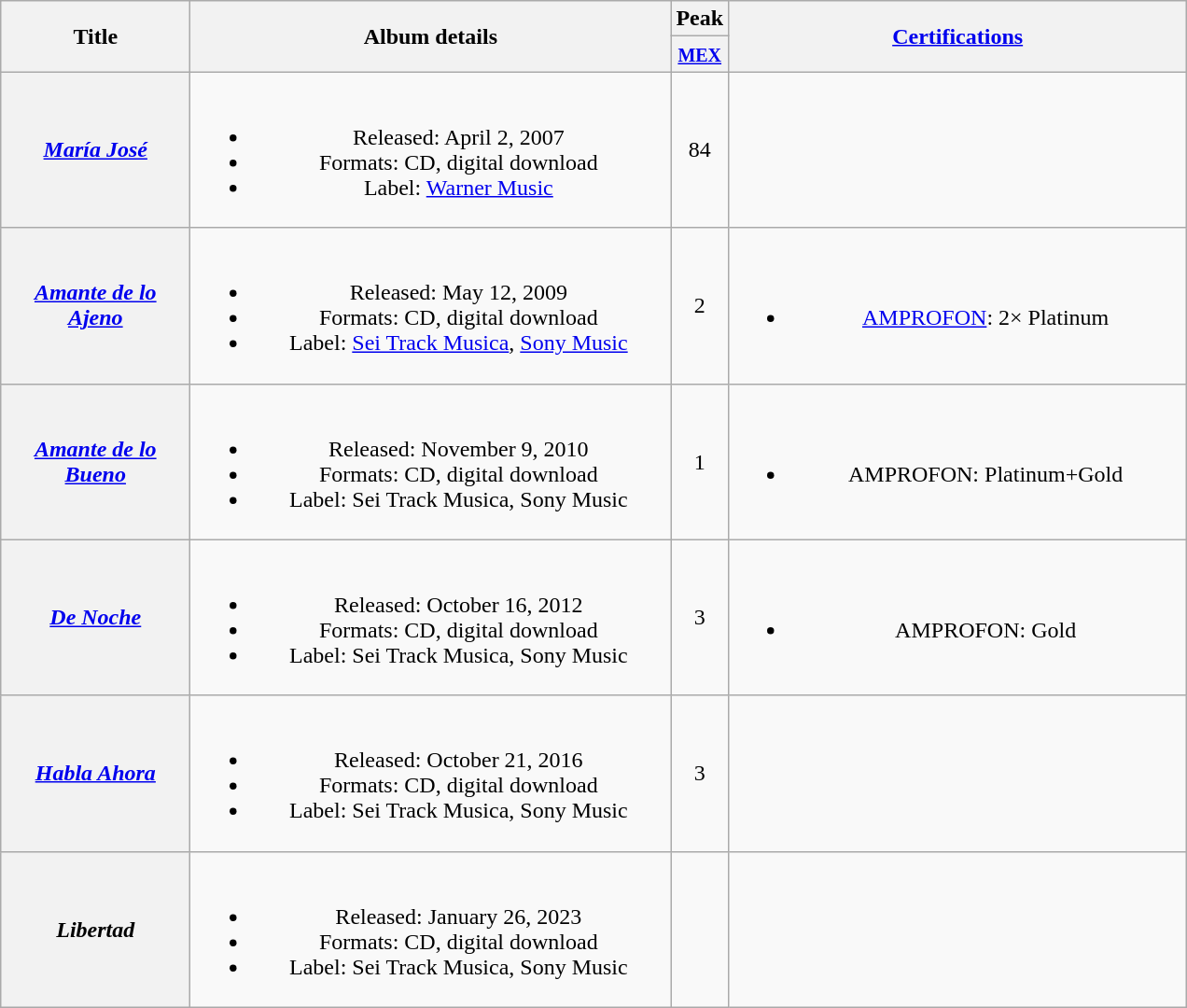<table class="wikitable plainrowheaders" style="text-align:center;">
<tr>
<th rowspan="2" scope="col" style="width:8em;">Title</th>
<th rowspan="2" scope="col" style="width:21em;">Album details</th>
<th>Peak</th>
<th rowspan="2" scope="col" style="width:20em;"><a href='#'>Certifications</a></th>
</tr>
<tr>
<th><small><a href='#'>MEX</a></small><br></th>
</tr>
<tr>
<th scope="row" align="center"><em><a href='#'>María José</a></em></th>
<td><br><ul><li>Released: April 2, 2007</li><li>Formats: CD, digital download</li><li>Label: <a href='#'>Warner Music</a></li></ul></td>
<td style="text-align:center;">84</td>
<td></td>
</tr>
<tr>
<th scope="row" align="center"><em><a href='#'>Amante de lo Ajeno</a></em></th>
<td><br><ul><li>Released: May 12, 2009</li><li>Formats: CD, digital download</li><li>Label: <a href='#'>Sei Track Musica</a>, <a href='#'>Sony Music</a></li></ul></td>
<td style="text-align:center;">2</td>
<td><br><ul><li><a href='#'>AMPROFON</a>: 2× Platinum</li></ul></td>
</tr>
<tr>
<th scope="row" align="center"><em><a href='#'>Amante de lo Bueno</a></em></th>
<td><br><ul><li>Released: November 9, 2010</li><li>Formats: CD, digital download</li><li>Label: Sei Track Musica, Sony Music</li></ul></td>
<td style="text-align:center;">1</td>
<td><br><ul><li>AMPROFON: Platinum+Gold</li></ul></td>
</tr>
<tr>
<th scope="row" align="center"><em><a href='#'>De Noche</a></em></th>
<td><br><ul><li>Released: October 16, 2012</li><li>Formats: CD, digital download</li><li>Label: Sei Track Musica, Sony Music</li></ul></td>
<td style="text-align:center;">3</td>
<td><br><ul><li>AMPROFON: Gold</li></ul></td>
</tr>
<tr>
<th scope="row" align="center"><em><a href='#'>Habla Ahora</a></em></th>
<td><br><ul><li>Released: October 21, 2016</li><li>Formats: CD, digital download</li><li>Label: Sei Track Musica, Sony Music</li></ul></td>
<td style="text-align:center;">3</td>
</tr>
<tr>
<th scope="row" align="center"><em>Libertad</em></th>
<td><br><ul><li>Released: January 26, 2023</li><li>Formats: CD, digital download</li><li>Label: Sei Track Musica, Sony Music</li></ul></td>
<td style="text-align:center;"></td>
<td></td>
</tr>
</table>
